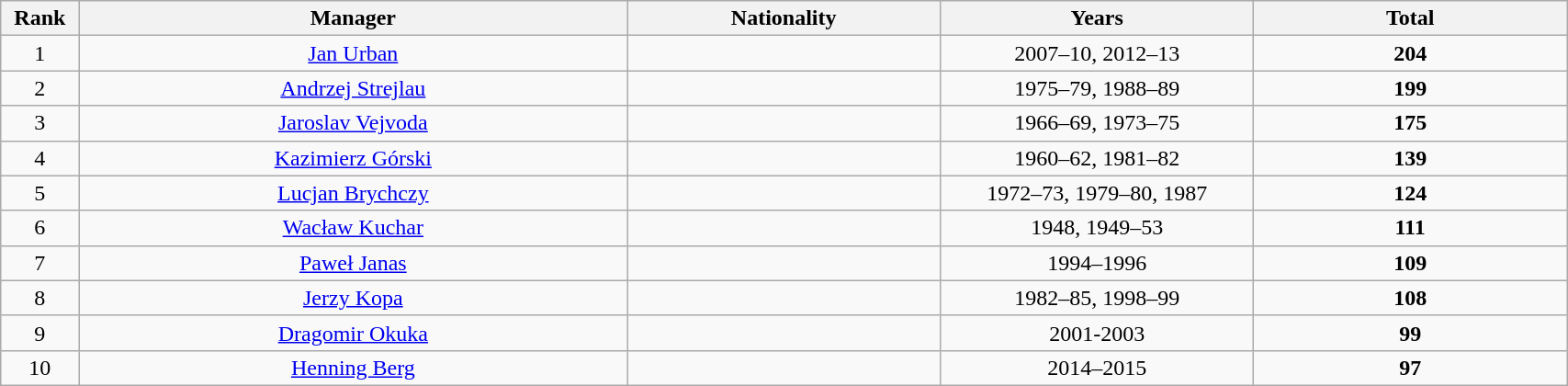<table class="wikitable sortable" style="text-align:center;width:90%">
<tr>
<th width="5%">Rank</th>
<th width="35%">Manager</th>
<th width="20%">Nationality</th>
<th width="20%">Years</th>
<th width="20%">Total</th>
</tr>
<tr>
<td>1</td>
<td><a href='#'>Jan Urban</a></td>
<td></td>
<td>2007–10, 2012–13</td>
<td><strong>204</strong></td>
</tr>
<tr>
<td>2</td>
<td><a href='#'>Andrzej Strejlau</a></td>
<td></td>
<td>1975–79, 1988–89</td>
<td><strong>199</strong></td>
</tr>
<tr>
<td>3</td>
<td><a href='#'>Jaroslav Vejvoda</a></td>
<td></td>
<td>1966–69, 1973–75</td>
<td><strong>175</strong></td>
</tr>
<tr>
<td>4</td>
<td><a href='#'>Kazimierz Górski</a></td>
<td></td>
<td>1960–62, 1981–82</td>
<td><strong>139</strong></td>
</tr>
<tr>
<td>5</td>
<td><a href='#'>Lucjan Brychczy</a></td>
<td></td>
<td>1972–73, 1979–80, 1987</td>
<td><strong>124</strong></td>
</tr>
<tr>
<td>6</td>
<td><a href='#'>Wacław Kuchar</a></td>
<td></td>
<td>1948, 1949–53</td>
<td><strong>111</strong></td>
</tr>
<tr>
<td>7</td>
<td><a href='#'>Paweł Janas</a></td>
<td></td>
<td>1994–1996</td>
<td><strong>109</strong></td>
</tr>
<tr>
<td>8</td>
<td><a href='#'>Jerzy Kopa</a></td>
<td></td>
<td>1982–85, 1998–99</td>
<td><strong>108</strong></td>
</tr>
<tr>
<td>9</td>
<td><a href='#'>Dragomir Okuka</a></td>
<td></td>
<td>2001-2003</td>
<td><strong>99</strong></td>
</tr>
<tr>
<td>10</td>
<td><a href='#'>Henning Berg</a></td>
<td></td>
<td>2014–2015</td>
<td><strong>97</strong></td>
</tr>
</table>
